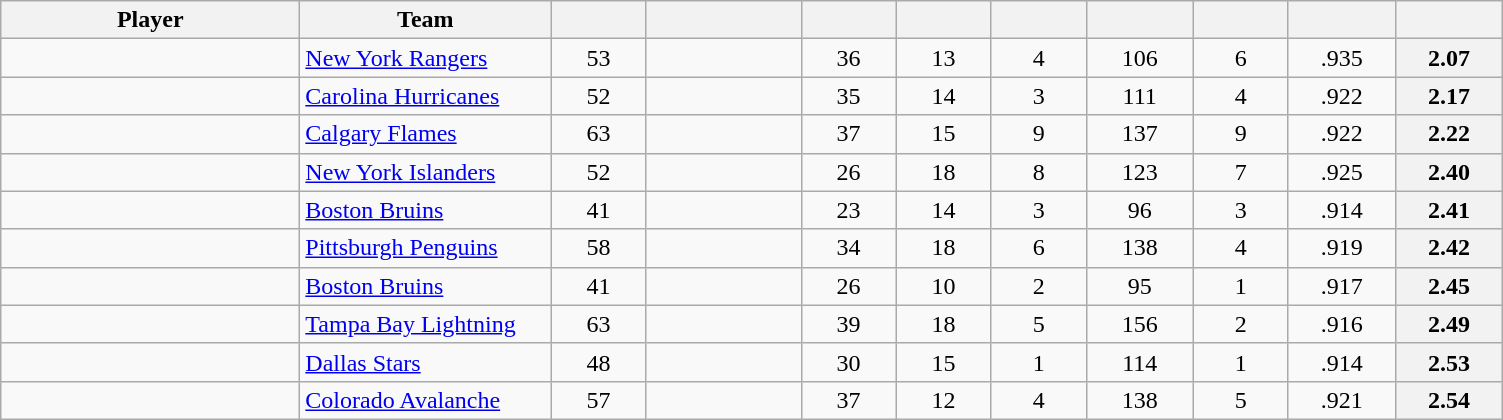<table class="wikitable sortable" style="text-align: center">
<tr>
<th style="width: 12em;">Player</th>
<th style="width: 10em;">Team</th>
<th style="width: 3.5em;"></th>
<th style="width: 6em;"></th>
<th style="width: 3.5em;"></th>
<th style="width: 3.5em;"></th>
<th style="width: 3.5em;"></th>
<th style="width: 4em;"></th>
<th style="width: 3.5em;"></th>
<th style="width: 4em;"></th>
<th style="width: 4em;"></th>
</tr>
<tr>
<td style="text-align:left;"></td>
<td style="text-align:left;"><a href='#'>New York Rangers</a></td>
<td>53</td>
<td></td>
<td>36</td>
<td>13</td>
<td>4</td>
<td>106</td>
<td>6</td>
<td>.935</td>
<th>2.07</th>
</tr>
<tr>
<td style="text-align:left;"></td>
<td style="text-align:left;"><a href='#'>Carolina Hurricanes</a></td>
<td>52</td>
<td></td>
<td>35</td>
<td>14</td>
<td>3</td>
<td>111</td>
<td>4</td>
<td>.922</td>
<th>2.17</th>
</tr>
<tr>
<td style="text-align:left;"></td>
<td style="text-align:left;"><a href='#'>Calgary Flames</a></td>
<td>63</td>
<td></td>
<td>37</td>
<td>15</td>
<td>9</td>
<td>137</td>
<td>9</td>
<td>.922</td>
<th>2.22</th>
</tr>
<tr>
<td style="text-align:left;"></td>
<td style="text-align:left;"><a href='#'>New York Islanders</a></td>
<td>52</td>
<td></td>
<td>26</td>
<td>18</td>
<td>8</td>
<td>123</td>
<td>7</td>
<td>.925</td>
<th>2.40</th>
</tr>
<tr>
<td style="text-align:left;"></td>
<td style="text-align:left;"><a href='#'>Boston Bruins</a></td>
<td>41</td>
<td></td>
<td>23</td>
<td>14</td>
<td>3</td>
<td>96</td>
<td>3</td>
<td>.914</td>
<th>2.41</th>
</tr>
<tr>
<td style="text-align:left;"></td>
<td style="text-align:left;"><a href='#'>Pittsburgh Penguins</a></td>
<td>58</td>
<td></td>
<td>34</td>
<td>18</td>
<td>6</td>
<td>138</td>
<td>4</td>
<td>.919</td>
<th>2.42</th>
</tr>
<tr>
<td style="text-align:left;"></td>
<td style="text-align:left;"><a href='#'>Boston Bruins</a></td>
<td>41</td>
<td></td>
<td>26</td>
<td>10</td>
<td>2</td>
<td>95</td>
<td>1</td>
<td>.917</td>
<th>2.45</th>
</tr>
<tr>
<td style="text-align:left;"></td>
<td style="text-align:left;"><a href='#'>Tampa Bay Lightning</a></td>
<td>63</td>
<td></td>
<td>39</td>
<td>18</td>
<td>5</td>
<td>156</td>
<td>2</td>
<td>.916</td>
<th>2.49</th>
</tr>
<tr>
<td style="text-align:left;"></td>
<td style="text-align:left;"><a href='#'>Dallas Stars</a></td>
<td>48</td>
<td></td>
<td>30</td>
<td>15</td>
<td>1</td>
<td>114</td>
<td>1</td>
<td>.914</td>
<th>2.53</th>
</tr>
<tr>
<td style="text-align:left;"></td>
<td style="text-align:left;"><a href='#'>Colorado Avalanche</a></td>
<td>57</td>
<td></td>
<td>37</td>
<td>12</td>
<td>4</td>
<td>138</td>
<td>5</td>
<td>.921</td>
<th>2.54</th>
</tr>
</table>
